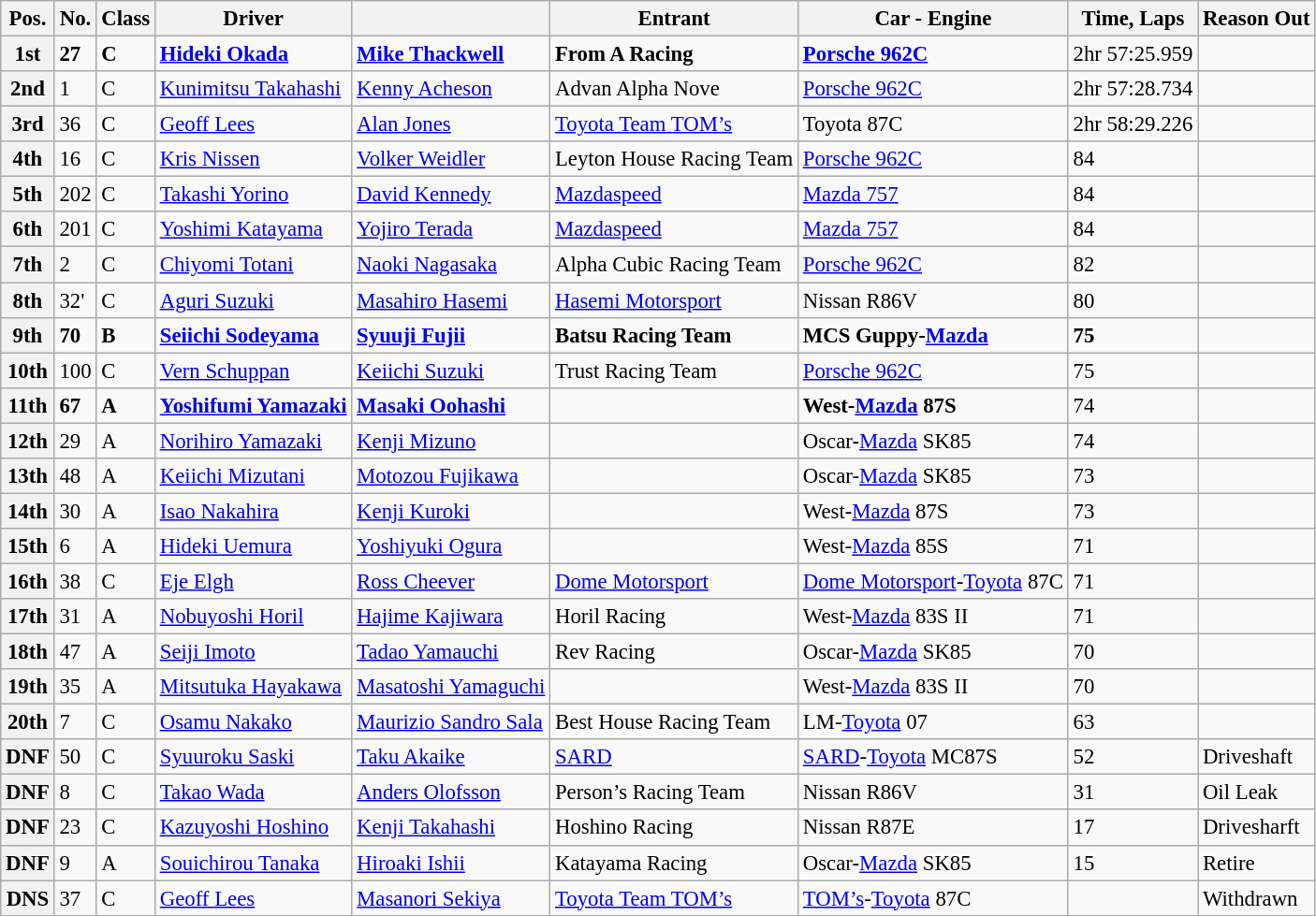<table class="wikitable" style="font-size: 95%">
<tr>
<th>Pos.</th>
<th>No.</th>
<th>Class</th>
<th>Driver</th>
<th></th>
<th>Entrant</th>
<th>Car - Engine</th>
<th>Time, Laps</th>
<th>Reason Out</th>
</tr>
<tr>
<th><strong>1st</strong></th>
<td><strong>27</strong></td>
<td><strong>C</strong></td>
<td><strong> <a href='#'>Hideki Okada</a></strong></td>
<td><strong> <a href='#'>Mike Thackwell</a></strong></td>
<td><strong>From A Racing</strong></td>
<td><strong><a href='#'>Porsche 962C</a></strong></td>
<td>2hr 57:25.959</td>
<td></td>
</tr>
<tr>
<th>2nd</th>
<td>1</td>
<td>C</td>
<td> <a href='#'>Kunimitsu Takahashi</a></td>
<td> <a href='#'>Kenny Acheson</a></td>
<td>Advan Alpha Nove</td>
<td><a href='#'>Porsche 962C</a></td>
<td>2hr 57:28.734</td>
<td></td>
</tr>
<tr>
<th>3rd</th>
<td>36</td>
<td>C</td>
<td> <a href='#'>Geoff Lees</a></td>
<td> <a href='#'>Alan Jones</a></td>
<td><a href='#'>Toyota Team TOM’s</a></td>
<td>Toyota 87C</td>
<td>2hr 58:29.226</td>
<td></td>
</tr>
<tr>
<th>4th</th>
<td>16</td>
<td>C</td>
<td> <a href='#'>Kris Nissen</a></td>
<td> <a href='#'>Volker Weidler</a></td>
<td>Leyton House Racing Team</td>
<td><a href='#'>Porsche 962C</a></td>
<td>84</td>
<td></td>
</tr>
<tr>
<th>5th</th>
<td>202</td>
<td>C</td>
<td> <a href='#'>Takashi Yorino</a></td>
<td> <a href='#'>David Kennedy</a></td>
<td><a href='#'>Mazdaspeed</a></td>
<td><a href='#'>Mazda 757</a></td>
<td>84</td>
<td></td>
</tr>
<tr>
<th>6th</th>
<td>201</td>
<td>C</td>
<td> <a href='#'>Yoshimi Katayama</a></td>
<td> <a href='#'>Yojiro Terada</a></td>
<td><a href='#'>Mazdaspeed</a></td>
<td><a href='#'>Mazda 757</a></td>
<td>84</td>
<td></td>
</tr>
<tr>
<th>7th</th>
<td>2</td>
<td>C</td>
<td> <a href='#'>Chiyomi Totani</a></td>
<td> <a href='#'>Naoki Nagasaka</a></td>
<td>Alpha Cubic Racing Team</td>
<td><a href='#'>Porsche 962C</a></td>
<td>82</td>
<td></td>
</tr>
<tr>
<th>8th</th>
<td>32'</td>
<td>C</td>
<td> <a href='#'>Aguri Suzuki</a></td>
<td> <a href='#'>Masahiro Hasemi</a></td>
<td><a href='#'>Hasemi Motorsport</a></td>
<td>Nissan R86V</td>
<td>80</td>
<td></td>
</tr>
<tr>
<th><strong>9th</strong></th>
<td><strong>70</strong></td>
<td><strong>B</strong></td>
<td><strong> <a href='#'>Seiichi Sodeyama</a></strong></td>
<td><strong> <a href='#'>Syuuji Fujii</a></strong></td>
<td><strong>Batsu Racing Team</strong></td>
<td><strong>MCS Guppy-<a href='#'>Mazda</a></strong></td>
<td><strong>75</strong></td>
<td></td>
</tr>
<tr>
<th>10th</th>
<td>100</td>
<td>C</td>
<td> <a href='#'>Vern Schuppan</a></td>
<td> <a href='#'>Keiichi Suzuki</a></td>
<td>Trust Racing Team</td>
<td><a href='#'>Porsche 962C</a></td>
<td>75</td>
<td></td>
</tr>
<tr>
<th><strong>11th</strong></th>
<td><strong>67</strong></td>
<td><strong>A</strong></td>
<td><strong> <a href='#'>Yoshifumi Yamazaki</a></strong></td>
<td><strong> <a href='#'>Masaki Oohashi</a></strong></td>
<td></td>
<td><strong>West-<a href='#'>Mazda</a> 87S</strong></td>
<td>74</td>
<td></td>
</tr>
<tr>
<th>12th</th>
<td>29</td>
<td>A</td>
<td> <a href='#'>Norihiro Yamazaki</a></td>
<td> <a href='#'>Kenji Mizuno</a></td>
<td></td>
<td>Oscar-<a href='#'>Mazda</a> SK85</td>
<td>74</td>
<td></td>
</tr>
<tr>
<th>13th</th>
<td>48</td>
<td>A</td>
<td> <a href='#'>Keiichi Mizutani</a></td>
<td> <a href='#'>Motozou Fujikawa</a></td>
<td></td>
<td>Oscar-<a href='#'>Mazda</a> SK85</td>
<td>73</td>
<td></td>
</tr>
<tr>
<th>14th</th>
<td>30</td>
<td>A</td>
<td> <a href='#'>Isao Nakahira</a></td>
<td> <a href='#'>Kenji Kuroki</a></td>
<td></td>
<td>West-<a href='#'>Mazda</a> 87S</td>
<td>73</td>
<td></td>
</tr>
<tr>
<th>15th</th>
<td>6</td>
<td>A</td>
<td> <a href='#'>Hideki Uemura</a></td>
<td> <a href='#'>Yoshiyuki Ogura</a></td>
<td></td>
<td>West-<a href='#'>Mazda</a> 85S</td>
<td>71</td>
<td></td>
</tr>
<tr>
<th>16th</th>
<td>38</td>
<td>C</td>
<td> <a href='#'>Eje Elgh</a></td>
<td> <a href='#'>Ross Cheever</a></td>
<td><a href='#'>Dome Motorsport</a></td>
<td><a href='#'>Dome Motorsport</a>-<a href='#'>Toyota</a> 87C</td>
<td>71</td>
<td></td>
</tr>
<tr>
<th>17th</th>
<td>31</td>
<td>A</td>
<td> <a href='#'>Nobuyoshi Horil</a></td>
<td> <a href='#'>Hajime Kajiwara</a></td>
<td>Horil Racing</td>
<td>West-<a href='#'>Mazda</a> 83S II</td>
<td>71</td>
<td></td>
</tr>
<tr>
<th>18th</th>
<td>47</td>
<td>A</td>
<td> <a href='#'>Seiji Imoto</a></td>
<td> <a href='#'>Tadao Yamauchi</a></td>
<td>Rev Racing</td>
<td>Oscar-<a href='#'>Mazda</a> SK85</td>
<td>70</td>
<td></td>
</tr>
<tr>
<th>19th</th>
<td>35</td>
<td>A</td>
<td> <a href='#'>Mitsutuka Hayakawa</a></td>
<td> <a href='#'>Masatoshi Yamaguchi</a></td>
<td></td>
<td>West-<a href='#'>Mazda</a> 83S II</td>
<td>70</td>
<td></td>
</tr>
<tr>
<th>20th</th>
<td>7</td>
<td>C</td>
<td> <a href='#'>Osamu Nakako</a></td>
<td> <a href='#'>Maurizio Sandro Sala</a></td>
<td>Best House Racing Team</td>
<td>LM-<a href='#'>Toyota</a> 07</td>
<td>63</td>
<td></td>
</tr>
<tr>
<th>DNF</th>
<td>50</td>
<td>C</td>
<td> <a href='#'>Syuuroku Saski</a></td>
<td> <a href='#'>Taku Akaike</a></td>
<td><a href='#'>SARD</a></td>
<td><a href='#'>SARD</a>-<a href='#'>Toyota</a> MC87S</td>
<td>52</td>
<td>Driveshaft</td>
</tr>
<tr>
<th>DNF</th>
<td>8</td>
<td>C</td>
<td> <a href='#'>Takao Wada</a></td>
<td> <a href='#'>Anders Olofsson</a></td>
<td>Person’s Racing Team</td>
<td>Nissan R86V</td>
<td>31</td>
<td>Oil Leak</td>
</tr>
<tr>
<th>DNF</th>
<td>23</td>
<td>C</td>
<td> <a href='#'>Kazuyoshi Hoshino</a></td>
<td> <a href='#'>Kenji Takahashi</a></td>
<td>Hoshino Racing</td>
<td>Nissan R87E</td>
<td>17</td>
<td>Drivesharft</td>
</tr>
<tr>
<th>DNF</th>
<td>9</td>
<td>A</td>
<td> <a href='#'>Souichirou Tanaka</a></td>
<td> <a href='#'>Hiroaki Ishii</a></td>
<td>Katayama Racing</td>
<td>Oscar-<a href='#'>Mazda</a> SK85</td>
<td>15</td>
<td>Retire</td>
</tr>
<tr>
<th>DNS</th>
<td>37</td>
<td>C</td>
<td> <a href='#'>Geoff Lees</a></td>
<td> <a href='#'>Masanori Sekiya</a></td>
<td><a href='#'>Toyota Team TOM’s</a></td>
<td><a href='#'>TOM’s</a>-<a href='#'>Toyota</a> 87C</td>
<td></td>
<td>Withdrawn</td>
</tr>
<tr>
</tr>
</table>
